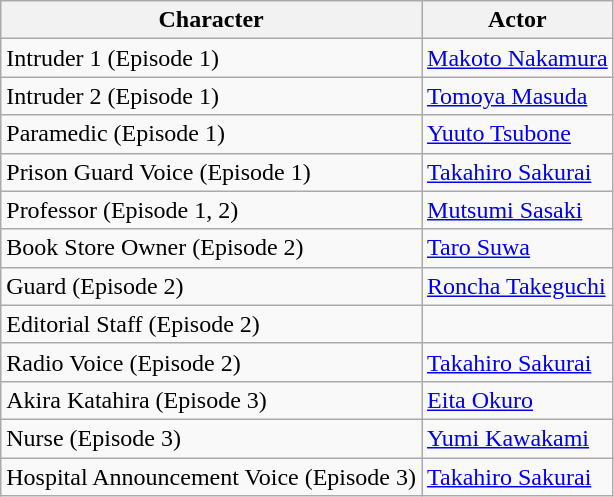<table class="wikitable">
<tr>
<th>Character</th>
<th>Actor</th>
</tr>
<tr>
<td>Intruder 1 (Episode 1)</td>
<td><a href='#'>Makoto Nakamura</a></td>
</tr>
<tr>
<td>Intruder 2 (Episode 1)</td>
<td><a href='#'>Tomoya Masuda</a></td>
</tr>
<tr>
<td>Paramedic (Episode 1)</td>
<td><a href='#'>Yuuto Tsubone</a></td>
</tr>
<tr>
<td>Prison Guard Voice (Episode 1)</td>
<td><a href='#'>Takahiro Sakurai</a></td>
</tr>
<tr>
<td>Professor (Episode 1, 2)</td>
<td><a href='#'>Mutsumi Sasaki</a></td>
</tr>
<tr>
<td>Book Store Owner (Episode 2)</td>
<td><a href='#'>Taro Suwa</a></td>
</tr>
<tr>
<td>Guard (Episode 2)</td>
<td><a href='#'>Roncha Takeguchi</a></td>
</tr>
<tr>
<td>Editorial Staff (Episode 2)</td>
<td></td>
</tr>
<tr>
<td>Radio Voice (Episode 2)</td>
<td><a href='#'>Takahiro Sakurai</a></td>
</tr>
<tr>
<td>Akira Katahira (Episode 3)</td>
<td><a href='#'>Eita Okuro</a></td>
</tr>
<tr>
<td>Nurse (Episode 3)</td>
<td><a href='#'>Yumi Kawakami</a></td>
</tr>
<tr>
<td>Hospital Announcement Voice (Episode 3)</td>
<td><a href='#'>Takahiro Sakurai</a></td>
</tr>
</table>
